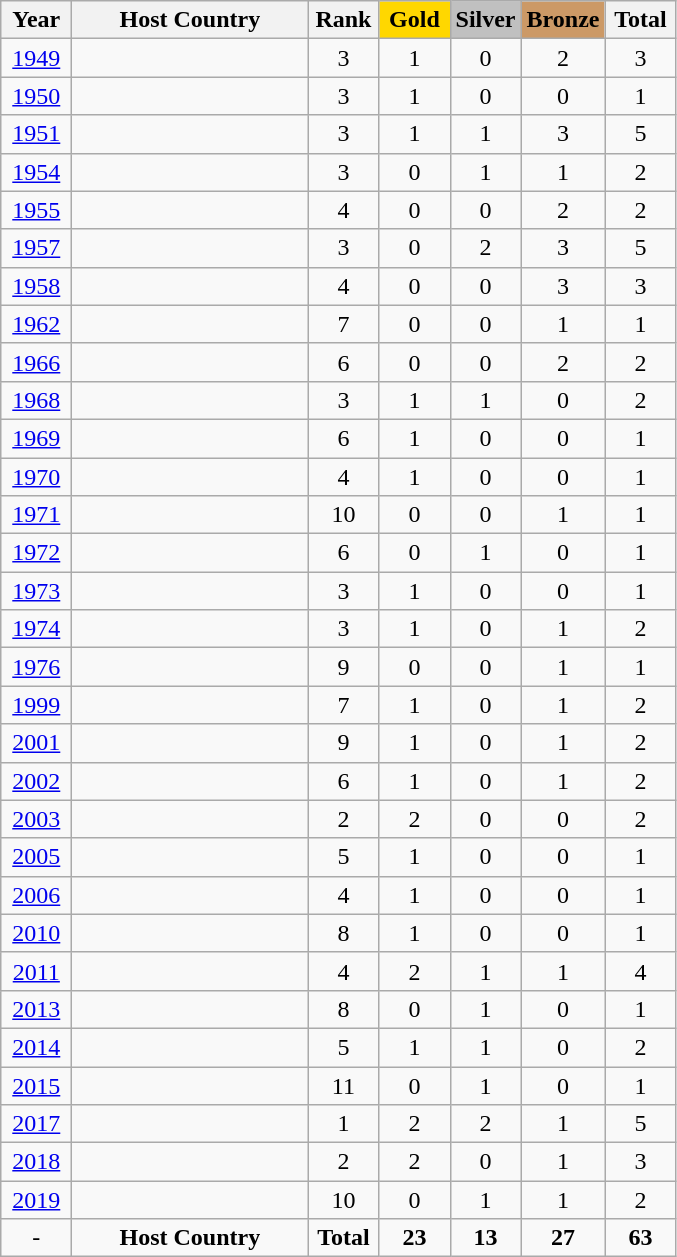<table class="wikitable">
<tr>
<th width=40>Year</th>
<th width=150>Host Country</th>
<th width=40>Rank</th>
<td width=40 bgcolor=gold align="center"><strong>Gold</strong></td>
<td width=40 bgcolor=silver align="center"><strong>Silver</strong></td>
<td width=4 bgcolor=#cc9966 align="center"><strong>Bronze</strong></td>
<th width=40>Total</th>
</tr>
<tr align="center">
<td><a href='#'>1949</a></td>
<td align="left"></td>
<td>3</td>
<td>1</td>
<td>0</td>
<td>2</td>
<td>3</td>
</tr>
<tr align="center">
<td><a href='#'>1950</a></td>
<td align="left"></td>
<td>3</td>
<td>1</td>
<td>0</td>
<td>0</td>
<td>1</td>
</tr>
<tr align="center">
<td><a href='#'>1951</a></td>
<td align="left"></td>
<td>3</td>
<td>1</td>
<td>1</td>
<td>3</td>
<td>5</td>
</tr>
<tr align="center">
<td><a href='#'>1954</a></td>
<td align="left"></td>
<td>3</td>
<td>0</td>
<td>1</td>
<td>1</td>
<td>2</td>
</tr>
<tr align="center">
<td><a href='#'>1955</a></td>
<td align="left"></td>
<td>4</td>
<td>0</td>
<td>0</td>
<td>2</td>
<td>2</td>
</tr>
<tr align="center">
<td><a href='#'>1957</a></td>
<td align="left"></td>
<td>3</td>
<td>0</td>
<td>2</td>
<td>3</td>
<td>5</td>
</tr>
<tr align="center">
<td><a href='#'>1958</a></td>
<td align="left"></td>
<td>4</td>
<td>0</td>
<td>0</td>
<td>3</td>
<td>3</td>
</tr>
<tr align="center">
<td><a href='#'>1962</a></td>
<td align="left"></td>
<td>7</td>
<td>0</td>
<td>0</td>
<td>1</td>
<td>1</td>
</tr>
<tr align="center">
<td><a href='#'>1966</a></td>
<td align="left"></td>
<td>6</td>
<td>0</td>
<td>0</td>
<td>2</td>
<td>2</td>
</tr>
<tr align="center">
<td><a href='#'>1968</a></td>
<td align="left"></td>
<td>3</td>
<td>1</td>
<td>1</td>
<td>0</td>
<td>2</td>
</tr>
<tr align="center">
<td><a href='#'>1969</a></td>
<td align="left"></td>
<td>6</td>
<td>1</td>
<td>0</td>
<td>0</td>
<td>1</td>
</tr>
<tr align="center">
<td><a href='#'>1970</a></td>
<td align="left"></td>
<td>4</td>
<td>1</td>
<td>0</td>
<td>0</td>
<td>1</td>
</tr>
<tr align="center">
<td><a href='#'>1971</a></td>
<td align="left"></td>
<td>10</td>
<td>0</td>
<td>0</td>
<td>1</td>
<td>1</td>
</tr>
<tr align="center">
<td><a href='#'>1972</a></td>
<td align="left"></td>
<td>6</td>
<td>0</td>
<td>1</td>
<td>0</td>
<td>1</td>
</tr>
<tr align="center">
<td><a href='#'>1973</a></td>
<td align="left"></td>
<td>3</td>
<td>1</td>
<td>0</td>
<td>0</td>
<td>1</td>
</tr>
<tr align="center">
<td><a href='#'>1974</a></td>
<td align="left"></td>
<td>3</td>
<td>1</td>
<td>0</td>
<td>1</td>
<td>2</td>
</tr>
<tr align="center">
<td><a href='#'>1976</a></td>
<td align="left"></td>
<td>9</td>
<td>0</td>
<td>0</td>
<td>1</td>
<td>1</td>
</tr>
<tr align="center">
<td><a href='#'>1999</a></td>
<td align="left"></td>
<td>7</td>
<td>1</td>
<td>0</td>
<td>1</td>
<td>2</td>
</tr>
<tr align="center">
<td><a href='#'>2001</a></td>
<td align="left"></td>
<td>9</td>
<td>1</td>
<td>0</td>
<td>1</td>
<td>2</td>
</tr>
<tr align="center">
<td><a href='#'>2002</a></td>
<td align="left"></td>
<td>6</td>
<td>1</td>
<td>0</td>
<td>1</td>
<td>2</td>
</tr>
<tr align="center">
<td><a href='#'>2003</a></td>
<td align="left"></td>
<td>2</td>
<td>2</td>
<td>0</td>
<td>0</td>
<td>2</td>
</tr>
<tr align="center">
<td><a href='#'>2005</a></td>
<td align="left"></td>
<td>5</td>
<td>1</td>
<td>0</td>
<td>0</td>
<td>1</td>
</tr>
<tr align="center">
<td><a href='#'>2006</a></td>
<td align="left"></td>
<td>4</td>
<td>1</td>
<td>0</td>
<td>0</td>
<td>1</td>
</tr>
<tr align="center">
<td><a href='#'>2010</a></td>
<td align="left"></td>
<td>8</td>
<td>1</td>
<td>0</td>
<td>0</td>
<td>1</td>
</tr>
<tr align="center">
<td><a href='#'>2011</a></td>
<td align="left"></td>
<td>4</td>
<td>2</td>
<td>1</td>
<td>1</td>
<td>4</td>
</tr>
<tr align="center">
<td><a href='#'>2013</a></td>
<td align="left"></td>
<td>8</td>
<td>0</td>
<td>1</td>
<td>0</td>
<td>1</td>
</tr>
<tr align="center">
<td><a href='#'>2014</a></td>
<td align="left"></td>
<td>5</td>
<td>1</td>
<td>1</td>
<td>0</td>
<td>2</td>
</tr>
<tr align="center">
<td><a href='#'>2015</a></td>
<td align="left"></td>
<td>11</td>
<td>0</td>
<td>1</td>
<td>0</td>
<td>1</td>
</tr>
<tr align="center">
<td><a href='#'>2017</a></td>
<td align="left"></td>
<td>1</td>
<td>2</td>
<td>2</td>
<td>1</td>
<td>5</td>
</tr>
<tr align="center">
<td><a href='#'>2018</a></td>
<td align="left"></td>
<td>2</td>
<td>2</td>
<td>0</td>
<td>1</td>
<td>3</td>
</tr>
<tr align="center">
<td><a href='#'>2019</a></td>
<td align="left"></td>
<td>10</td>
<td>0</td>
<td>1</td>
<td>1</td>
<td>2</td>
</tr>
<tr align="center">
<td>-</td>
<td align="center"><strong>Host Country</strong></td>
<td><strong>Total</strong></td>
<td><strong>23</strong></td>
<td><strong>13</strong></td>
<td><strong>27</strong></td>
<td><strong>63</strong></td>
</tr>
</table>
